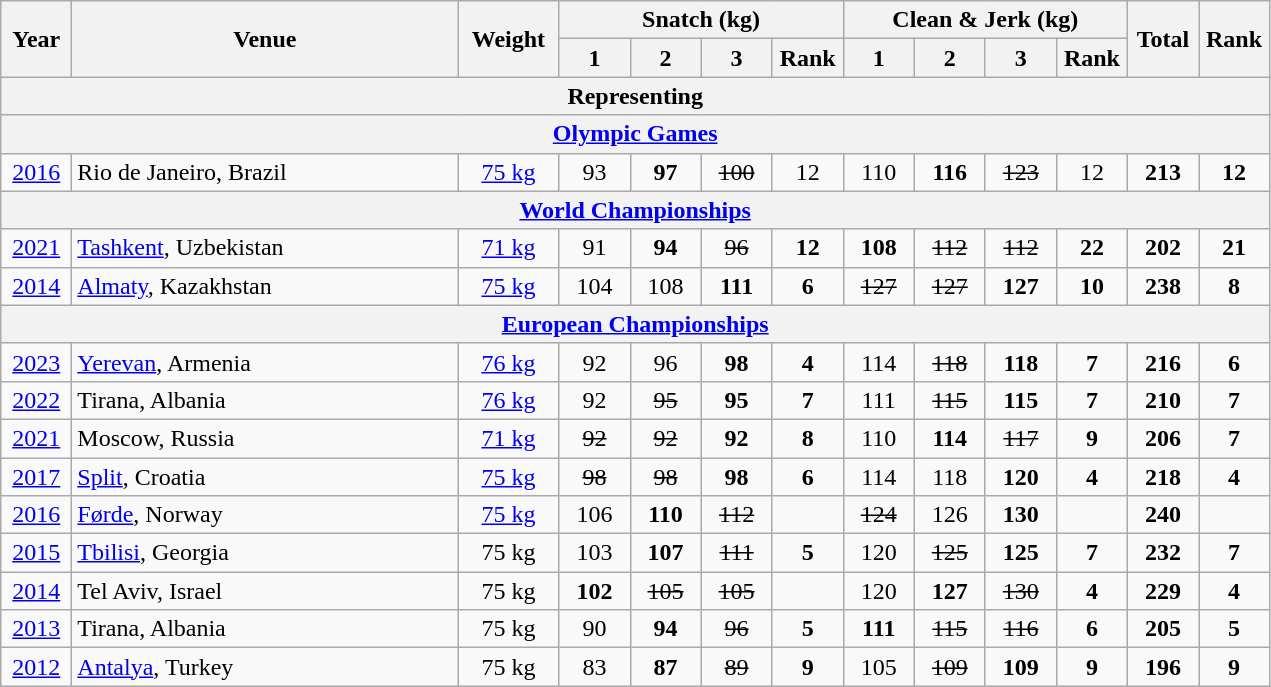<table class = "wikitable" style="text-align:center;">
<tr>
<th rowspan=2 width=40>Year</th>
<th rowspan=2 width=250>Venue</th>
<th rowspan=2 width=60>Weight</th>
<th colspan=4>Snatch (kg)</th>
<th colspan=4>Clean & Jerk (kg)</th>
<th rowspan=2 width=40>Total</th>
<th rowspan=2 width=40>Rank</th>
</tr>
<tr>
<th width=40>1</th>
<th width=40>2</th>
<th width=40>3</th>
<th width=40>Rank</th>
<th width=40>1</th>
<th width=40>2</th>
<th width=40>3</th>
<th width=40>Rank</th>
</tr>
<tr>
<th colspan=13>Representing </th>
</tr>
<tr>
<th colspan=13><a href='#'>Olympic Games</a></th>
</tr>
<tr>
<td><a href='#'>2016</a></td>
<td align=left> Rio de Janeiro, Brazil</td>
<td><a href='#'>75 kg</a></td>
<td>93</td>
<td><strong>97</strong></td>
<td><s>100</s></td>
<td>12</td>
<td>110</td>
<td><strong>116</strong></td>
<td><s>123</s></td>
<td>12</td>
<td><strong>213</strong></td>
<td><strong>12</strong></td>
</tr>
<tr>
<th colspan=13><a href='#'>World Championships</a></th>
</tr>
<tr>
<td><a href='#'>2021</a></td>
<td align=left> <a href='#'>Tashkent</a>, Uzbekistan</td>
<td><a href='#'>71 kg</a></td>
<td>91</td>
<td><strong>94</strong></td>
<td><s>96</s></td>
<td><strong>12</strong></td>
<td><strong>108</strong></td>
<td><s>112</s></td>
<td><s>112</s></td>
<td><strong>22</strong></td>
<td><strong>202</strong></td>
<td><strong>21</strong></td>
</tr>
<tr>
<td><a href='#'>2014</a></td>
<td align=left> <a href='#'>Almaty</a>, Kazakhstan</td>
<td><a href='#'>75 kg</a></td>
<td>104</td>
<td>108</td>
<td><strong>111</strong></td>
<td><strong>6</strong></td>
<td><s>127</s></td>
<td><s>127</s></td>
<td><strong>127</strong></td>
<td><strong>10</strong></td>
<td><strong>238</strong></td>
<td><strong>8</strong></td>
</tr>
<tr>
<th colspan=13><a href='#'>European Championships</a></th>
</tr>
<tr>
<td><a href='#'>2023</a></td>
<td align=left> <a href='#'>Yerevan</a>, Armenia</td>
<td><a href='#'>76 kg</a></td>
<td>92</td>
<td>96</td>
<td><strong>98</strong></td>
<td><strong>4</strong></td>
<td>114</td>
<td><s>118</s></td>
<td><strong>118</strong></td>
<td><strong>7</strong></td>
<td><strong>216</strong></td>
<td><strong>6</strong></td>
</tr>
<tr>
<td><a href='#'>2022</a></td>
<td align=left> Tirana, Albania</td>
<td><a href='#'>76 kg</a></td>
<td>92</td>
<td><s>95</s></td>
<td><strong>95</strong></td>
<td><strong>7</strong></td>
<td>111</td>
<td><s>115</s></td>
<td><strong>115</strong></td>
<td><strong>7</strong></td>
<td><strong>210</strong></td>
<td><strong>7</strong></td>
</tr>
<tr>
<td><a href='#'>2021</a></td>
<td align=left> Moscow, Russia</td>
<td><a href='#'>71 kg</a></td>
<td><s>92</s></td>
<td><s>92</s></td>
<td><strong>92</strong></td>
<td><strong>8</strong></td>
<td>110</td>
<td><strong>114</strong></td>
<td><s>117</s></td>
<td><strong>9</strong></td>
<td><strong>206</strong></td>
<td><strong>7</strong></td>
</tr>
<tr>
<td><a href='#'>2017</a></td>
<td align=left> <a href='#'>Split</a>, Croatia</td>
<td><a href='#'>75 kg</a></td>
<td><s>98</s></td>
<td><s>98</s></td>
<td><strong>98</strong></td>
<td><strong>6</strong></td>
<td>114</td>
<td>118</td>
<td><strong>120</strong></td>
<td><strong>4</strong></td>
<td><strong>218</strong></td>
<td><strong>4</strong></td>
</tr>
<tr>
<td><a href='#'>2016</a></td>
<td align=left> <a href='#'>Førde</a>, Norway</td>
<td><a href='#'>75 kg</a></td>
<td>106</td>
<td><strong>110</strong></td>
<td><s>112</s></td>
<td><strong></strong></td>
<td><s>124</s></td>
<td>126</td>
<td><strong>130</strong></td>
<td><strong></strong></td>
<td><strong>240</strong></td>
<td><strong></strong></td>
</tr>
<tr>
<td><a href='#'>2015</a></td>
<td align=left> <a href='#'>Tbilisi</a>, Georgia</td>
<td>75 kg</td>
<td>103</td>
<td><strong>107</strong></td>
<td><s>111</s></td>
<td><strong>5</strong></td>
<td>120</td>
<td><s>125</s></td>
<td><strong>125</strong></td>
<td><strong>7</strong></td>
<td><strong>232</strong></td>
<td><strong>7</strong></td>
</tr>
<tr>
<td><a href='#'>2014</a></td>
<td align=left> Tel Aviv, Israel</td>
<td>75 kg</td>
<td><strong>102</strong></td>
<td><s>105</s></td>
<td><s>105</s></td>
<td><strong></strong></td>
<td>120</td>
<td><strong>127</strong></td>
<td><s>130</s></td>
<td><strong>4</strong></td>
<td><strong>229</strong></td>
<td><strong>4</strong></td>
</tr>
<tr>
<td><a href='#'>2013</a></td>
<td align=left> Tirana, Albania</td>
<td>75 kg</td>
<td>90</td>
<td><strong>94</strong></td>
<td><s>96</s></td>
<td><strong>5</strong></td>
<td><strong>111</strong></td>
<td><s>115</s></td>
<td><s>116</s></td>
<td><strong>6</strong></td>
<td><strong>205</strong></td>
<td><strong>5</strong></td>
</tr>
<tr>
<td><a href='#'>2012</a></td>
<td align=left> <a href='#'>Antalya</a>, Turkey</td>
<td>75 kg</td>
<td>83</td>
<td><strong>87</strong></td>
<td><s>89</s></td>
<td><strong>9</strong></td>
<td>105</td>
<td><s>109</s></td>
<td><strong>109</strong></td>
<td><strong>9</strong></td>
<td><strong>196</strong></td>
<td><strong>9</strong></td>
</tr>
</table>
